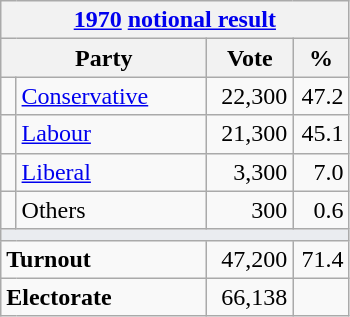<table class="wikitable">
<tr>
<th colspan="4"><a href='#'>1970</a> <a href='#'>notional result</a></th>
</tr>
<tr>
<th bgcolor="#DDDDFF" width="130px" colspan="2">Party</th>
<th bgcolor="#DDDDFF" width="50px">Vote</th>
<th bgcolor="#DDDDFF" width="30px">%</th>
</tr>
<tr>
<td></td>
<td><a href='#'>Conservative</a></td>
<td align=right>22,300</td>
<td align=right>47.2</td>
</tr>
<tr>
<td></td>
<td><a href='#'>Labour</a></td>
<td align=right>21,300</td>
<td align=right>45.1</td>
</tr>
<tr>
<td></td>
<td><a href='#'>Liberal</a></td>
<td align=right>3,300</td>
<td align=right>7.0</td>
</tr>
<tr>
<td></td>
<td>Others</td>
<td align=right>300</td>
<td align=right>0.6</td>
</tr>
<tr>
<td colspan="4" bgcolor="#EAECF0"></td>
</tr>
<tr>
<td colspan="2"><strong>Turnout</strong></td>
<td align=right>47,200</td>
<td align=right>71.4</td>
</tr>
<tr>
<td colspan="2"><strong>Electorate</strong></td>
<td align=right>66,138</td>
</tr>
</table>
